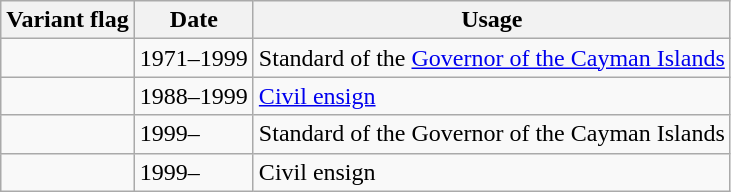<table class="wikitable sortable plainrowheaders">
<tr>
<th scope="col" class="unsortable">Variant flag</th>
<th scope="col" class="unsortable">Date</th>
<th scope="col" class="unsortable">Usage</th>
</tr>
<tr>
<td></td>
<td>1971–1999</td>
<td>Standard of the <a href='#'>Governor of the Cayman Islands</a></td>
</tr>
<tr>
<td></td>
<td>1988–1999</td>
<td><a href='#'>Civil ensign</a></td>
</tr>
<tr>
<td></td>
<td>1999–</td>
<td>Standard of the Governor of the Cayman Islands</td>
</tr>
<tr>
<td></td>
<td>1999–</td>
<td>Civil ensign</td>
</tr>
</table>
